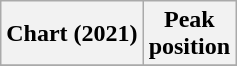<table class="wikitable sortable plainrowheaders" style="text-align:center">
<tr>
<th>Chart (2021)</th>
<th>Peak<br>position</th>
</tr>
<tr>
</tr>
</table>
